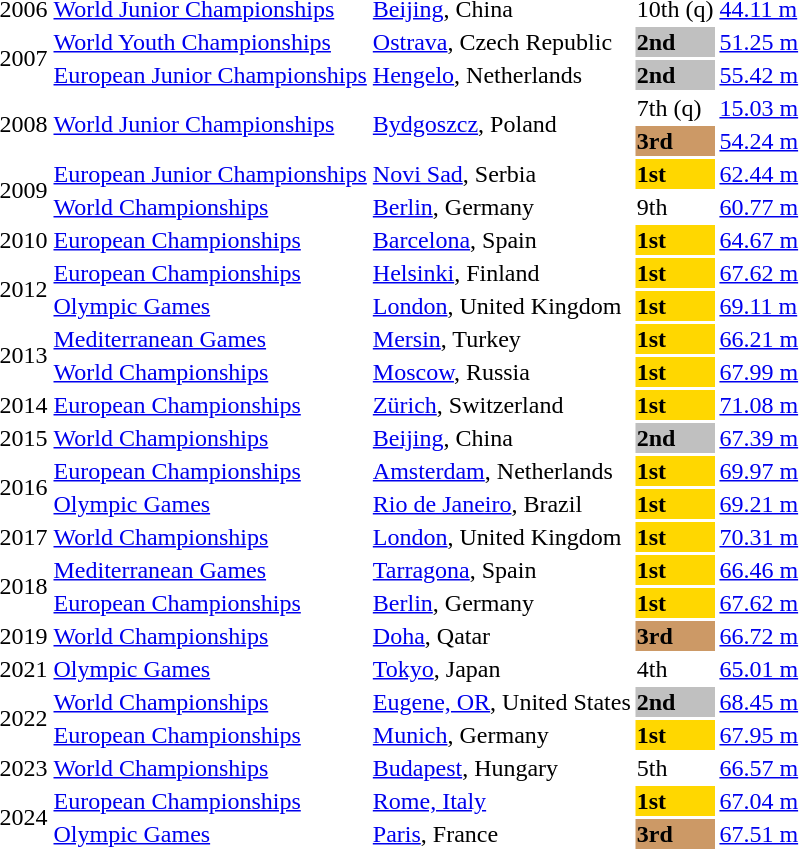<table>
<tr>
<td>2006</td>
<td><a href='#'>World Junior Championships</a></td>
<td><a href='#'>Beijing</a>, China</td>
<td>10th (q)</td>
<td><a href='#'>44.11 m</a></td>
</tr>
<tr>
<td rowspan=2>2007</td>
<td><a href='#'>World Youth Championships</a></td>
<td><a href='#'>Ostrava</a>, Czech Republic</td>
<td bgcolor=silver><strong>2nd</strong></td>
<td><a href='#'>51.25 m</a></td>
</tr>
<tr>
<td><a href='#'>European Junior Championships</a></td>
<td><a href='#'>Hengelo</a>, Netherlands</td>
<td bgcolor=silver><strong>2nd</strong></td>
<td><a href='#'>55.42 m</a></td>
</tr>
<tr>
<td rowspan=2>2008</td>
<td rowspan=2><a href='#'>World Junior Championships</a></td>
<td rowspan=2><a href='#'>Bydgoszcz</a>, Poland</td>
<td>7th (q)</td>
<td><a href='#'>15.03 m</a></td>
</tr>
<tr>
<td bgcolor=cc9966><strong>3rd</strong></td>
<td><a href='#'>54.24 m</a></td>
</tr>
<tr>
<td rowspan=2>2009</td>
<td><a href='#'>European Junior Championships</a></td>
<td><a href='#'>Novi Sad</a>, Serbia</td>
<td bgcolor=gold><strong>1st</strong></td>
<td><a href='#'>62.44 m</a></td>
</tr>
<tr>
<td><a href='#'>World Championships</a></td>
<td><a href='#'>Berlin</a>, Germany</td>
<td>9th</td>
<td><a href='#'>60.77 m</a></td>
</tr>
<tr>
<td>2010</td>
<td><a href='#'>European Championships</a></td>
<td><a href='#'>Barcelona</a>, Spain</td>
<td bgcolor=gold><strong>1st</strong></td>
<td><a href='#'>64.67 m</a></td>
</tr>
<tr>
<td rowspan=2>2012</td>
<td><a href='#'>European Championships</a></td>
<td><a href='#'>Helsinki</a>, Finland</td>
<td bgcolor=gold><strong>1st</strong></td>
<td><a href='#'>67.62 m</a></td>
</tr>
<tr>
<td><a href='#'>Olympic Games</a></td>
<td><a href='#'>London</a>, United Kingdom</td>
<td bgcolor=gold><strong>1st</strong></td>
<td><a href='#'>69.11 m</a></td>
</tr>
<tr>
<td rowspan=2>2013</td>
<td><a href='#'>Mediterranean Games</a></td>
<td><a href='#'>Mersin</a>, Turkey</td>
<td bgcolor=gold><strong>1st</strong></td>
<td><a href='#'>66.21 m</a></td>
</tr>
<tr>
<td><a href='#'>World Championships</a></td>
<td><a href='#'>Moscow</a>, Russia</td>
<td bgcolor=gold><strong>1st</strong></td>
<td><a href='#'>67.99 m</a></td>
</tr>
<tr>
<td>2014</td>
<td><a href='#'>European Championships</a></td>
<td><a href='#'>Zürich</a>, Switzerland</td>
<td bgcolor=gold><strong>1st</strong></td>
<td><a href='#'>71.08 m</a></td>
</tr>
<tr>
<td>2015</td>
<td><a href='#'>World Championships</a></td>
<td><a href='#'>Beijing</a>, China</td>
<td bgcolor=silver><strong>2nd</strong></td>
<td><a href='#'>67.39 m</a></td>
</tr>
<tr>
<td rowspan=2>2016</td>
<td><a href='#'>European Championships</a></td>
<td><a href='#'>Amsterdam</a>, Netherlands</td>
<td bgcolor=gold><strong>1st</strong></td>
<td><a href='#'>69.97 m</a></td>
</tr>
<tr>
<td><a href='#'>Olympic Games</a></td>
<td><a href='#'>Rio de Janeiro</a>, Brazil</td>
<td bgcolor=gold><strong>1st</strong></td>
<td><a href='#'>69.21 m</a></td>
</tr>
<tr>
<td>2017</td>
<td><a href='#'>World Championships</a></td>
<td><a href='#'>London</a>, United Kingdom</td>
<td bgcolor=gold><strong>1st</strong></td>
<td><a href='#'>70.31 m</a></td>
</tr>
<tr>
<td rowspan=2>2018</td>
<td><a href='#'>Mediterranean Games</a></td>
<td><a href='#'>Tarragona</a>, Spain</td>
<td bgcolor=gold><strong>1st</strong></td>
<td><a href='#'>66.46 m</a></td>
</tr>
<tr>
<td><a href='#'>European Championships</a></td>
<td><a href='#'>Berlin</a>, Germany</td>
<td bgcolor=gold><strong>1st</strong></td>
<td><a href='#'>67.62 m</a></td>
</tr>
<tr>
<td>2019</td>
<td><a href='#'>World Championships</a></td>
<td><a href='#'>Doha</a>, Qatar</td>
<td bgcolor=cc9966><strong>3rd</strong></td>
<td><a href='#'>66.72 m</a></td>
</tr>
<tr>
<td>2021</td>
<td><a href='#'>Olympic Games</a></td>
<td><a href='#'>Tokyo</a>, Japan</td>
<td>4th</td>
<td><a href='#'>65.01 m</a></td>
</tr>
<tr>
<td rowspan=2>2022</td>
<td><a href='#'>World Championships</a></td>
<td><a href='#'>Eugene, OR</a>, United States</td>
<td bgcolor=silver><strong>2nd</strong></td>
<td><a href='#'>68.45 m</a></td>
</tr>
<tr>
<td><a href='#'>European Championships</a></td>
<td><a href='#'>Munich</a>, Germany</td>
<td bgcolor=gold><strong>1st</strong></td>
<td><a href='#'>67.95 m</a></td>
</tr>
<tr>
<td>2023</td>
<td><a href='#'>World Championships</a></td>
<td><a href='#'>Budapest</a>, Hungary</td>
<td>5th</td>
<td><a href='#'>66.57 m</a></td>
</tr>
<tr>
<td rowspan=2>2024</td>
<td><a href='#'>European Championships</a></td>
<td><a href='#'>Rome, Italy</a></td>
<td bgcolor=gold><strong>1st</strong></td>
<td><a href='#'>67.04 m</a></td>
</tr>
<tr>
<td><a href='#'>Olympic Games</a></td>
<td><a href='#'>Paris</a>, France</td>
<td bgcolor=cc9966><strong>3rd</strong></td>
<td><a href='#'>67.51 m</a></td>
</tr>
</table>
